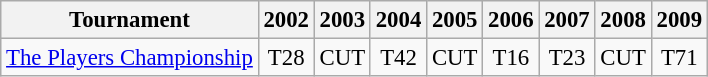<table class="wikitable" style="font-size:95%;text-align:center;">
<tr>
<th>Tournament</th>
<th>2002</th>
<th>2003</th>
<th>2004</th>
<th>2005</th>
<th>2006</th>
<th>2007</th>
<th>2008</th>
<th>2009</th>
</tr>
<tr>
<td align=left><a href='#'>The Players Championship</a></td>
<td>T28</td>
<td>CUT</td>
<td>T42</td>
<td>CUT</td>
<td>T16</td>
<td>T23</td>
<td>CUT</td>
<td>T71</td>
</tr>
</table>
